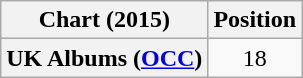<table class="wikitable plainrowheaders" style="text-align:center">
<tr>
<th scope="col">Chart (2015)</th>
<th scope="col">Position</th>
</tr>
<tr>
<th scope="row">UK Albums (<a href='#'>OCC</a>)</th>
<td>18</td>
</tr>
</table>
